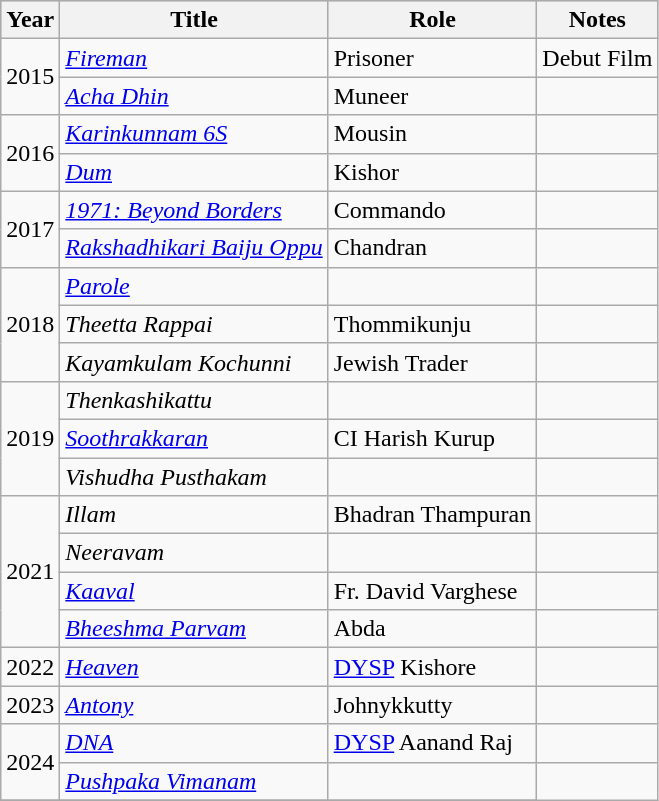<table class="wikitable sortable">
<tr style="background:#ccc; text-align:center;">
<th>Year</th>
<th>Title</th>
<th>Role</th>
<th class="unsortable">Notes</th>
</tr>
<tr>
<td rowspan=2>2015</td>
<td><em><a href='#'>Fireman</a></em></td>
<td>Prisoner</td>
<td>Debut Film</td>
</tr>
<tr>
<td><em><a href='#'>Acha Dhin</a></em></td>
<td>Muneer</td>
<td></td>
</tr>
<tr>
<td rowspan=2>2016</td>
<td><em><a href='#'>Karinkunnam 6S</a></em></td>
<td>Mousin</td>
<td></td>
</tr>
<tr>
<td><em><a href='#'>Dum</a></em></td>
<td>Kishor</td>
<td></td>
</tr>
<tr>
<td rowspan=2>2017</td>
<td><em><a href='#'>1971: Beyond Borders</a></em></td>
<td>Commando</td>
<td></td>
</tr>
<tr>
<td><em><a href='#'>Rakshadhikari Baiju Oppu</a></em></td>
<td>Chandran</td>
<td></td>
</tr>
<tr>
<td rowspan=3>2018</td>
<td><em><a href='#'>Parole</a></em></td>
<td></td>
<td></td>
</tr>
<tr>
<td><em>Theetta Rappai</em></td>
<td>Thommikunju</td>
<td></td>
</tr>
<tr>
<td><em>Kayamkulam Kochunni</em></td>
<td>Jewish Trader</td>
<td></td>
</tr>
<tr>
<td rowspan=3>2019</td>
<td><em>Thenkashikattu</em></td>
<td></td>
<td></td>
</tr>
<tr>
<td><em><a href='#'>Soothrakkaran</a></em></td>
<td>CI Harish Kurup</td>
<td></td>
</tr>
<tr>
<td><em>Vishudha Pusthakam</em></td>
<td></td>
<td></td>
</tr>
<tr>
<td rowspan=4>2021</td>
<td><em>Illam</em></td>
<td>Bhadran Thampuran</td>
<td></td>
</tr>
<tr>
<td><em>Neeravam</em></td>
<td></td>
<td></td>
</tr>
<tr>
<td><em><a href='#'>Kaaval</a></em></td>
<td>Fr. David Varghese</td>
<td></td>
</tr>
<tr>
<td><em><a href='#'>Bheeshma Parvam</a></em></td>
<td>Abda</td>
<td></td>
</tr>
<tr>
<td>2022</td>
<td><em><a href='#'>Heaven</a></em></td>
<td><a href='#'>DYSP</a> Kishore</td>
<td></td>
</tr>
<tr>
<td>2023</td>
<td><em><a href='#'>Antony</a></em></td>
<td>Johnykkutty</td>
<td></td>
</tr>
<tr>
<td rowspan=2>2024</td>
<td><em><a href='#'>DNA</a></em></td>
<td><a href='#'>DYSP</a> Aanand Raj</td>
<td></td>
</tr>
<tr>
<td><em><a href='#'>Pushpaka Vimanam</a></em></td>
<td></td>
</tr>
<tr>
</tr>
</table>
